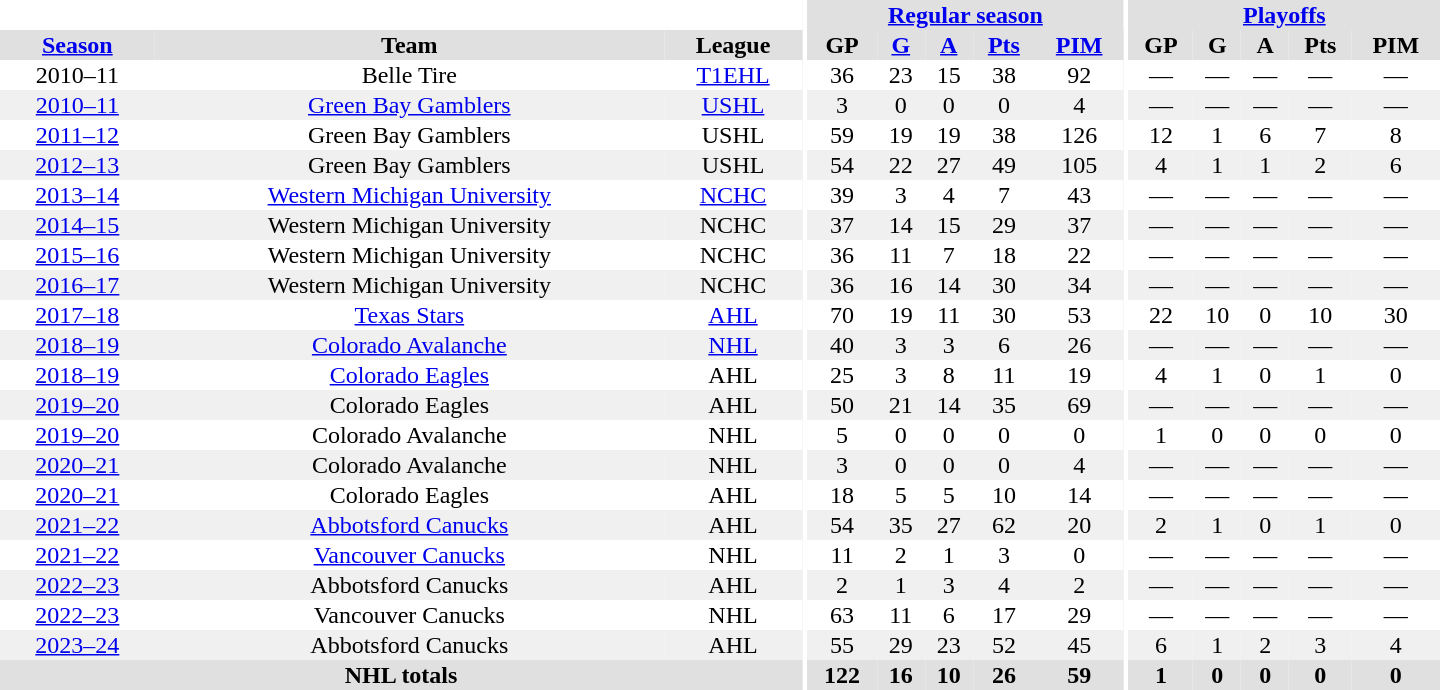<table border="0" cellpadding="1" cellspacing="0" style="text-align:center; width:60em">
<tr bgcolor="#e0e0e0">
<th colspan="3" bgcolor="#ffffff"></th>
<th rowspan="99" bgcolor="#ffffff"></th>
<th colspan="5"><a href='#'>Regular season</a></th>
<th rowspan="99" bgcolor="#ffffff"></th>
<th colspan="5"><a href='#'>Playoffs</a></th>
</tr>
<tr bgcolor="#e0e0e0">
<th><a href='#'>Season</a></th>
<th>Team</th>
<th>League</th>
<th>GP</th>
<th><a href='#'>G</a></th>
<th><a href='#'>A</a></th>
<th><a href='#'>Pts</a></th>
<th><a href='#'>PIM</a></th>
<th>GP</th>
<th>G</th>
<th>A</th>
<th>Pts</th>
<th>PIM</th>
</tr>
<tr>
<td>2010–11</td>
<td>Belle Tire</td>
<td><a href='#'>T1EHL</a></td>
<td>36</td>
<td>23</td>
<td>15</td>
<td>38</td>
<td>92</td>
<td>—</td>
<td>—</td>
<td>—</td>
<td>—</td>
<td>—</td>
</tr>
<tr bgcolor="#f0f0f0">
<td><a href='#'>2010–11</a></td>
<td><a href='#'>Green Bay Gamblers</a></td>
<td><a href='#'>USHL</a></td>
<td>3</td>
<td>0</td>
<td>0</td>
<td>0</td>
<td>4</td>
<td>—</td>
<td>—</td>
<td>—</td>
<td>—</td>
<td>—</td>
</tr>
<tr>
<td><a href='#'>2011–12</a></td>
<td>Green Bay Gamblers</td>
<td>USHL</td>
<td>59</td>
<td>19</td>
<td>19</td>
<td>38</td>
<td>126</td>
<td>12</td>
<td>1</td>
<td>6</td>
<td>7</td>
<td>8</td>
</tr>
<tr bgcolor="#f0f0f0">
<td><a href='#'>2012–13</a></td>
<td>Green Bay Gamblers</td>
<td>USHL</td>
<td>54</td>
<td>22</td>
<td>27</td>
<td>49</td>
<td>105</td>
<td>4</td>
<td>1</td>
<td>1</td>
<td>2</td>
<td>6</td>
</tr>
<tr>
<td><a href='#'>2013–14</a></td>
<td><a href='#'>Western Michigan University</a></td>
<td><a href='#'>NCHC</a></td>
<td>39</td>
<td>3</td>
<td>4</td>
<td>7</td>
<td>43</td>
<td>—</td>
<td>—</td>
<td>—</td>
<td>—</td>
<td>—</td>
</tr>
<tr bgcolor="#f0f0f0">
<td><a href='#'>2014–15</a></td>
<td>Western Michigan University</td>
<td>NCHC</td>
<td>37</td>
<td>14</td>
<td>15</td>
<td>29</td>
<td>37</td>
<td>—</td>
<td>—</td>
<td>—</td>
<td>—</td>
<td>—</td>
</tr>
<tr>
<td><a href='#'>2015–16</a></td>
<td>Western Michigan University</td>
<td>NCHC</td>
<td>36</td>
<td>11</td>
<td>7</td>
<td>18</td>
<td>22</td>
<td>—</td>
<td>—</td>
<td>—</td>
<td>—</td>
<td>—</td>
</tr>
<tr bgcolor="#f0f0f0">
<td><a href='#'>2016–17</a></td>
<td>Western Michigan University</td>
<td>NCHC</td>
<td>36</td>
<td>16</td>
<td>14</td>
<td>30</td>
<td>34</td>
<td>—</td>
<td>—</td>
<td>—</td>
<td>—</td>
<td>—</td>
</tr>
<tr>
<td><a href='#'>2017–18</a></td>
<td><a href='#'>Texas Stars</a></td>
<td><a href='#'>AHL</a></td>
<td>70</td>
<td>19</td>
<td>11</td>
<td>30</td>
<td>53</td>
<td>22</td>
<td>10</td>
<td>0</td>
<td>10</td>
<td>30</td>
</tr>
<tr bgcolor="#f0f0f0">
<td><a href='#'>2018–19</a></td>
<td><a href='#'>Colorado Avalanche</a></td>
<td><a href='#'>NHL</a></td>
<td>40</td>
<td>3</td>
<td>3</td>
<td>6</td>
<td>26</td>
<td>—</td>
<td>—</td>
<td>—</td>
<td>—</td>
<td>—</td>
</tr>
<tr>
<td><a href='#'>2018–19</a></td>
<td><a href='#'>Colorado Eagles</a></td>
<td>AHL</td>
<td>25</td>
<td>3</td>
<td>8</td>
<td>11</td>
<td>19</td>
<td>4</td>
<td>1</td>
<td>0</td>
<td>1</td>
<td>0</td>
</tr>
<tr bgcolor="#f0f0f0">
<td><a href='#'>2019–20</a></td>
<td>Colorado Eagles</td>
<td>AHL</td>
<td>50</td>
<td>21</td>
<td>14</td>
<td>35</td>
<td>69</td>
<td>—</td>
<td>—</td>
<td>—</td>
<td>—</td>
<td>—</td>
</tr>
<tr>
<td><a href='#'>2019–20</a></td>
<td>Colorado Avalanche</td>
<td>NHL</td>
<td>5</td>
<td>0</td>
<td>0</td>
<td>0</td>
<td>0</td>
<td>1</td>
<td>0</td>
<td>0</td>
<td>0</td>
<td>0</td>
</tr>
<tr bgcolor="#f0f0f0">
<td><a href='#'>2020–21</a></td>
<td>Colorado Avalanche</td>
<td>NHL</td>
<td>3</td>
<td>0</td>
<td>0</td>
<td>0</td>
<td>4</td>
<td>—</td>
<td>—</td>
<td>—</td>
<td>—</td>
<td>—</td>
</tr>
<tr>
<td><a href='#'>2020–21</a></td>
<td>Colorado Eagles</td>
<td>AHL</td>
<td>18</td>
<td>5</td>
<td>5</td>
<td>10</td>
<td>14</td>
<td>—</td>
<td>—</td>
<td>—</td>
<td>—</td>
<td>—</td>
</tr>
<tr bgcolor="#f0f0f0">
<td><a href='#'>2021–22</a></td>
<td><a href='#'>Abbotsford Canucks</a></td>
<td>AHL</td>
<td>54</td>
<td>35</td>
<td>27</td>
<td>62</td>
<td>20</td>
<td>2</td>
<td>1</td>
<td>0</td>
<td>1</td>
<td>0</td>
</tr>
<tr>
<td><a href='#'>2021–22</a></td>
<td><a href='#'>Vancouver Canucks</a></td>
<td>NHL</td>
<td>11</td>
<td>2</td>
<td>1</td>
<td>3</td>
<td>0</td>
<td>—</td>
<td>—</td>
<td>—</td>
<td>—</td>
<td>—</td>
</tr>
<tr bgcolor="#f0f0f0">
<td><a href='#'>2022–23</a></td>
<td>Abbotsford Canucks</td>
<td>AHL</td>
<td>2</td>
<td>1</td>
<td>3</td>
<td>4</td>
<td>2</td>
<td>—</td>
<td>—</td>
<td>—</td>
<td>—</td>
<td>—</td>
</tr>
<tr>
<td><a href='#'>2022–23</a></td>
<td>Vancouver Canucks</td>
<td>NHL</td>
<td>63</td>
<td>11</td>
<td>6</td>
<td>17</td>
<td>29</td>
<td>—</td>
<td>—</td>
<td>—</td>
<td>—</td>
<td>—</td>
</tr>
<tr bgcolor="#f0f0f0">
<td><a href='#'>2023–24</a></td>
<td>Abbotsford Canucks</td>
<td>AHL</td>
<td>55</td>
<td>29</td>
<td>23</td>
<td>52</td>
<td>45</td>
<td>6</td>
<td>1</td>
<td>2</td>
<td>3</td>
<td>4</td>
</tr>
<tr bgcolor="#e0e0e0">
<th colspan="3">NHL totals</th>
<th>122</th>
<th>16</th>
<th>10</th>
<th>26</th>
<th>59</th>
<th>1</th>
<th>0</th>
<th>0</th>
<th>0</th>
<th>0</th>
</tr>
</table>
